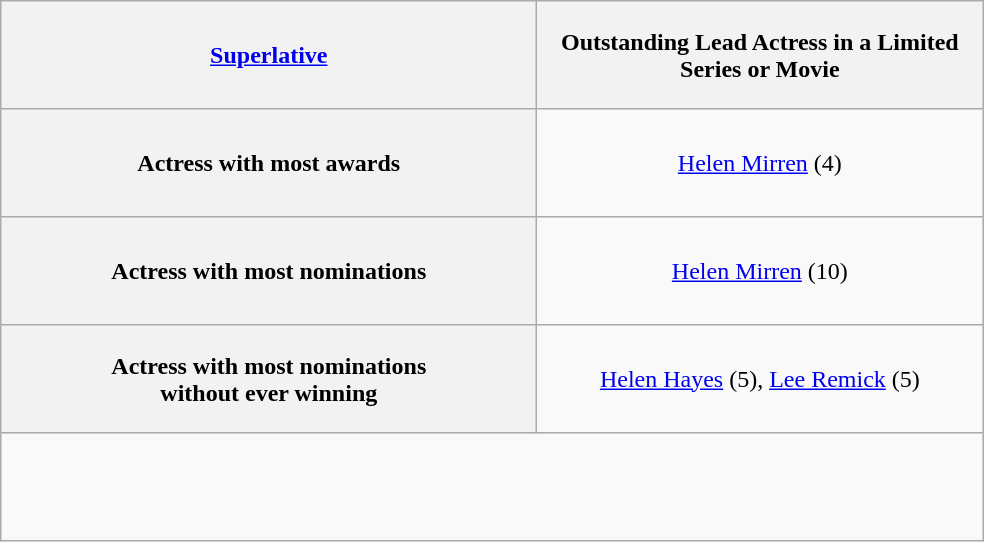<table class="wikitable" style="text-align: center">
<tr style="height:4.5em;">
<th width="350"><strong><a href='#'>Superlative</a></strong></th>
<th colspan="2" width="290"><strong> Outstanding Lead Actress in a Limited Series or Movie</strong></th>
</tr>
<tr style="height:4.5em;">
<th width="350">Actress with most awards</th>
<td><a href='#'>Helen Mirren</a> (4)</td>
</tr>
<tr style="height:4.5em;">
<th>Actress with most nominations</th>
<td><a href='#'>Helen Mirren</a> (10)</td>
</tr>
<tr style="height:4.5em;">
<th>Actress with most nominations <br> without ever winning</th>
<td><a href='#'>Helen Hayes</a> (5), <a href='#'>Lee Remick</a> (5)</td>
</tr>
<tr style="height:4.5em;">
</tr>
</table>
